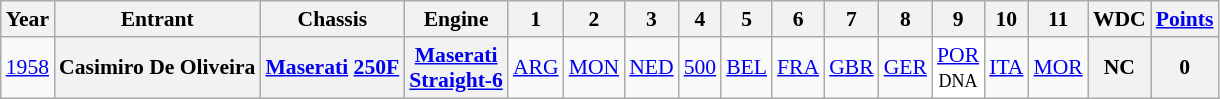<table class="wikitable" style="text-align:center; font-size:90%">
<tr>
<th>Year</th>
<th>Entrant</th>
<th>Chassis</th>
<th>Engine</th>
<th>1</th>
<th>2</th>
<th>3</th>
<th>4</th>
<th>5</th>
<th>6</th>
<th>7</th>
<th>8</th>
<th>9</th>
<th>10</th>
<th>11</th>
<th>WDC</th>
<th><a href='#'>Points</a></th>
</tr>
<tr>
<td><a href='#'>1958</a></td>
<th>Casimiro De Oliveira</th>
<th><a href='#'>Maserati</a> <a href='#'>250F</a></th>
<th><a href='#'>Maserati</a><br><a href='#'>Straight-6</a></th>
<td><a href='#'>ARG</a><br><small></small></td>
<td><a href='#'>MON</a><br><small></small></td>
<td><a href='#'>NED</a><br><small></small></td>
<td><a href='#'>500</a><br><small></small></td>
<td><a href='#'>BEL</a><br><small></small></td>
<td><a href='#'>FRA</a><br><small></small></td>
<td><a href='#'>GBR</a><br><small></small></td>
<td><a href='#'>GER</a><br><small></small></td>
<td style="background:#FFFFFF;"><a href='#'>POR</a><br><small>DNA</small></td>
<td><a href='#'>ITA</a><br><small></small></td>
<td><a href='#'>MOR</a><br><small></small></td>
<th>NC</th>
<th>0</th>
</tr>
</table>
